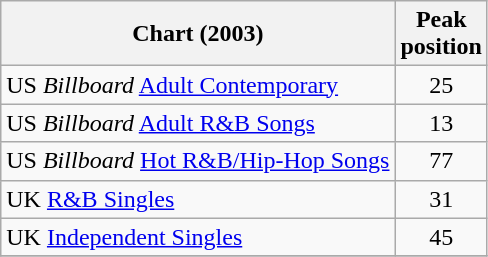<table class="wikitable sortable">
<tr>
<th>Chart (2003)</th>
<th>Peak<br>position</th>
</tr>
<tr>
<td>US <em>Billboard</em> <a href='#'>Adult Contemporary</a></td>
<td align="center">25</td>
</tr>
<tr>
<td>US <em>Billboard</em> <a href='#'>Adult R&B Songs</a></td>
<td align="center">13</td>
</tr>
<tr>
<td>US <em>Billboard</em> <a href='#'>Hot R&B/Hip-Hop Songs</a></td>
<td align="center">77</td>
</tr>
<tr>
<td>UK <a href='#'>R&B Singles</a></td>
<td align="center">31</td>
</tr>
<tr>
<td>UK <a href='#'>Independent Singles</a></td>
<td align="center">45</td>
</tr>
<tr>
</tr>
</table>
